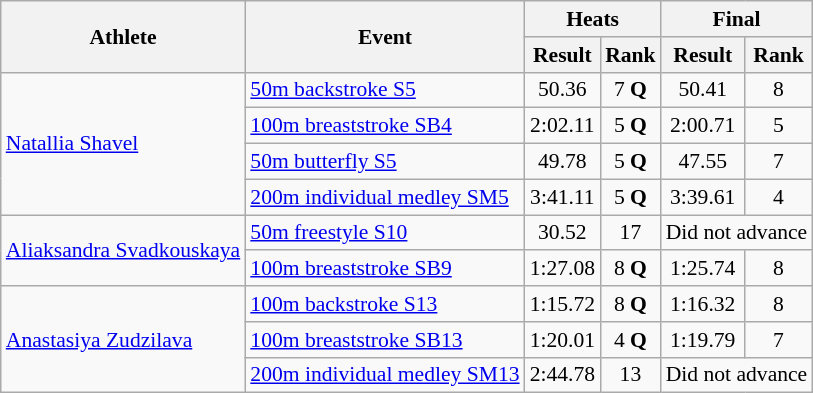<table class=wikitable style="font-size:90%">
<tr>
<th rowspan="2">Athlete</th>
<th rowspan="2">Event</th>
<th colspan="2">Heats</th>
<th colspan="2">Final</th>
</tr>
<tr>
<th>Result</th>
<th>Rank</th>
<th>Result</th>
<th>Rank</th>
</tr>
<tr align=center>
<td align=left rowspan=4><a href='#'>Natallia Shavel</a></td>
<td align=left><a href='#'>50m backstroke S5</a></td>
<td>50.36</td>
<td>7 <strong>Q</strong></td>
<td>50.41</td>
<td>8</td>
</tr>
<tr align=center>
<td align=left><a href='#'>100m breaststroke SB4</a></td>
<td>2:02.11</td>
<td>5 <strong>Q</strong></td>
<td>2:00.71</td>
<td>5</td>
</tr>
<tr align=center>
<td align=left><a href='#'>50m butterfly S5</a></td>
<td>49.78</td>
<td>5 <strong>Q</strong></td>
<td>47.55</td>
<td>7</td>
</tr>
<tr align=center>
<td align=left><a href='#'>200m individual medley SM5</a></td>
<td>3:41.11</td>
<td>5 <strong>Q</strong></td>
<td>3:39.61</td>
<td>4</td>
</tr>
<tr align=center>
<td align=left rowspan=2><a href='#'>Aliaksandra Svadkouskaya</a></td>
<td align=left><a href='#'>50m freestyle S10</a></td>
<td>30.52</td>
<td>17</td>
<td colspan=2>Did not advance</td>
</tr>
<tr align=center>
<td align=left><a href='#'>100m breaststroke SB9</a></td>
<td>1:27.08</td>
<td>8 <strong>Q</strong></td>
<td>1:25.74</td>
<td>8</td>
</tr>
<tr align=center>
<td align=left rowspan=3><a href='#'>Anastasiya Zudzilava</a></td>
<td align=left><a href='#'>100m backstroke S13</a></td>
<td>1:15.72</td>
<td>8 <strong>Q</strong></td>
<td>1:16.32</td>
<td>8</td>
</tr>
<tr align=center>
<td align=left><a href='#'>100m breaststroke SB13</a></td>
<td>1:20.01</td>
<td>4 <strong>Q</strong></td>
<td>1:19.79</td>
<td>7</td>
</tr>
<tr align=center>
<td align=left><a href='#'>200m individual medley SM13</a></td>
<td>2:44.78</td>
<td>13</td>
<td colspan=2>Did not advance</td>
</tr>
</table>
